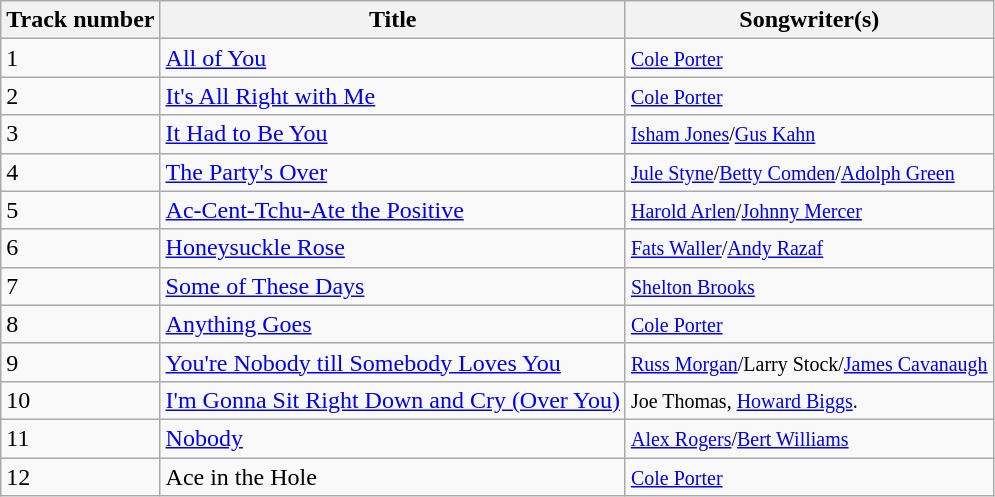<table class="wikitable">
<tr>
<th>Track number</th>
<th>Title</th>
<th>Songwriter(s)</th>
</tr>
<tr>
<td>1</td>
<td><a href='#'>All of You</a></td>
<td><small><a href='#'>Cole Porter</a></small></td>
</tr>
<tr>
<td>2</td>
<td><a href='#'>It's All Right with Me</a></td>
<td><small><a href='#'>Cole Porter</a></small></td>
</tr>
<tr>
<td>3</td>
<td><a href='#'>It Had to Be You</a></td>
<td><small><a href='#'>Isham Jones</a>/<a href='#'>Gus Kahn</a></small></td>
</tr>
<tr>
<td>4</td>
<td><a href='#'>The Party's Over</a></td>
<td><small><a href='#'>Jule Styne</a>/<a href='#'>Betty Comden</a>/<a href='#'>Adolph Green</a></small></td>
</tr>
<tr>
<td>5</td>
<td><a href='#'>Ac-Cent-Tchu-Ate the Positive</a></td>
<td><small><a href='#'>Harold Arlen</a>/<a href='#'>Johnny Mercer</a></small></td>
</tr>
<tr>
<td>6</td>
<td><a href='#'>Honeysuckle Rose</a></td>
<td><small><a href='#'>Fats Waller</a>/<a href='#'>Andy Razaf</a></small></td>
</tr>
<tr>
<td>7</td>
<td><a href='#'>Some of These Days</a></td>
<td><small><a href='#'>Shelton Brooks</a></small></td>
</tr>
<tr>
<td>8</td>
<td><a href='#'>Anything Goes</a></td>
<td><small><a href='#'>Cole Porter</a></small></td>
</tr>
<tr>
<td>9</td>
<td><a href='#'>You're Nobody till Somebody Loves You</a></td>
<td><small><a href='#'>Russ Morgan</a>/Larry Stock/<a href='#'>James Cavanaugh</a></small></td>
</tr>
<tr>
<td>10</td>
<td><a href='#'>I'm Gonna Sit Right Down and Cry (Over You)</a></td>
<td><small>Joe Thomas, <a href='#'>Howard Biggs</a>. </small></td>
</tr>
<tr>
<td>11</td>
<td><a href='#'>Nobody</a></td>
<td><small><a href='#'>Alex Rogers</a>/<a href='#'>Bert Williams</a></small></td>
</tr>
<tr>
<td>12</td>
<td>Ace in the Hole</td>
<td><small><a href='#'>Cole Porter</a></small></td>
</tr>
</table>
